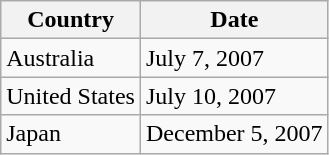<table class="wikitable">
<tr>
<th>Country</th>
<th>Date</th>
</tr>
<tr>
<td>Australia</td>
<td>July 7, 2007</td>
</tr>
<tr>
<td>United States</td>
<td>July 10, 2007</td>
</tr>
<tr>
<td>Japan</td>
<td>December 5, 2007</td>
</tr>
</table>
